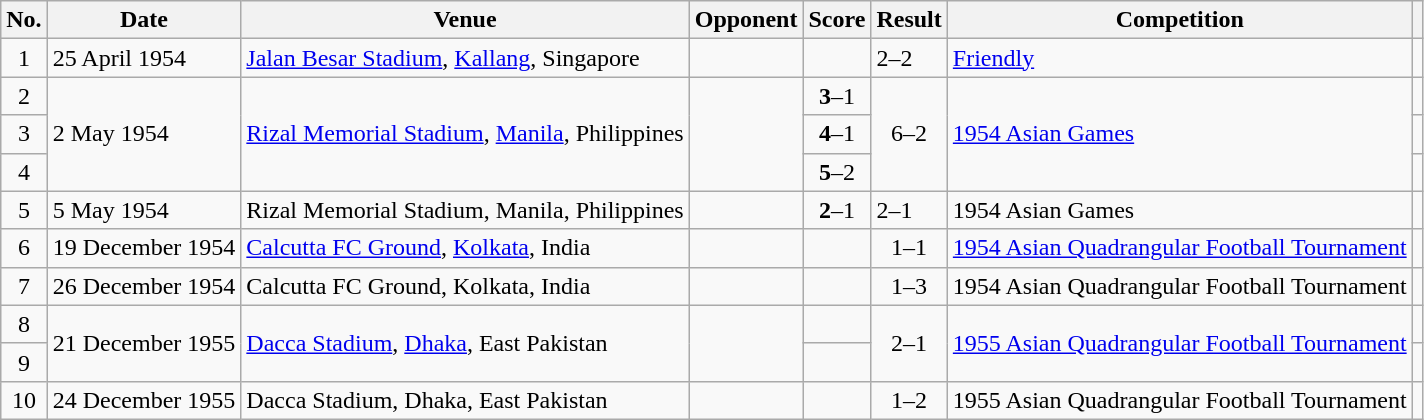<table class="wikitable plainrowheaders sortable">
<tr>
<th scope="col">No.</th>
<th scope="col">Date</th>
<th scope="col">Venue</th>
<th scope="col">Opponent</th>
<th scope="col">Score</th>
<th scope="col">Result</th>
<th scope="col">Competition</th>
<th scope="col" class="unsortable"></th>
</tr>
<tr>
<td align="center">1</td>
<td>25 April 1954</td>
<td><a href='#'>Jalan Besar Stadium</a>, <a href='#'>Kallang</a>, Singapore</td>
<td></td>
<td></td>
<td>2–2</td>
<td><a href='#'>Friendly</a></td>
<td></td>
</tr>
<tr>
<td align="center">2</td>
<td rowspan="3">2 May 1954</td>
<td rowspan="3"><a href='#'>Rizal Memorial Stadium</a>, <a href='#'>Manila</a>, Philippines</td>
<td rowspan="3"></td>
<td align="center"><strong>3</strong>–1</td>
<td rowspan="3" align="center">6–2</td>
<td rowspan="3"><a href='#'>1954 Asian Games</a></td>
<td></td>
</tr>
<tr>
<td align="center">3</td>
<td align="center"><strong>4</strong>–1</td>
<td></td>
</tr>
<tr>
<td align="center">4</td>
<td align="center"><strong>5</strong>–2</td>
<td></td>
</tr>
<tr>
<td align="center">5</td>
<td>5 May 1954</td>
<td>Rizal Memorial Stadium, Manila, Philippines</td>
<td></td>
<td align="center"><strong>2</strong>–1</td>
<td>2–1</td>
<td>1954 Asian Games</td>
<td></td>
</tr>
<tr>
<td align="center">6</td>
<td>19 December 1954</td>
<td><a href='#'>Calcutta FC Ground</a>, <a href='#'>Kolkata</a>, India</td>
<td></td>
<td align="center"></td>
<td align="center">1–1</td>
<td><a href='#'>1954 Asian Quadrangular Football Tournament</a></td>
<td></td>
</tr>
<tr>
<td align="center">7</td>
<td>26 December 1954</td>
<td>Calcutta FC Ground, Kolkata, India</td>
<td></td>
<td align="center"></td>
<td align="center">1–3</td>
<td>1954 Asian Quadrangular Football Tournament</td>
<td></td>
</tr>
<tr>
<td align="center">8</td>
<td rowspan="2">21 December 1955</td>
<td rowspan="2"><a href='#'>Dacca Stadium</a>, <a href='#'>Dhaka</a>, East Pakistan</td>
<td rowspan="2"></td>
<td align="center"></td>
<td rowspan="2" align="center">2–1</td>
<td rowspan="2"><a href='#'>1955 Asian Quadrangular Football Tournament</a></td>
<td></td>
</tr>
<tr>
<td align="center">9</td>
<td align="center"></td>
<td></td>
</tr>
<tr>
<td align="center">10</td>
<td>24 December 1955</td>
<td>Dacca Stadium, Dhaka, East Pakistan</td>
<td></td>
<td align="center"></td>
<td style="text-align:center">1–2</td>
<td>1955 Asian Quadrangular Football Tournament</td>
<td></td>
</tr>
</table>
